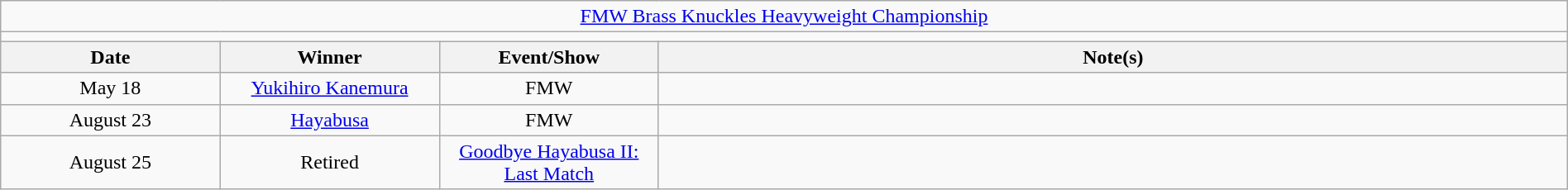<table class="wikitable" style="text-align:center; width:100%;">
<tr>
<td colspan="5"><a href='#'>FMW Brass Knuckles Heavyweight Championship</a></td>
</tr>
<tr>
<td colspan="5"><strong></strong></td>
</tr>
<tr>
<th width="14%">Date</th>
<th width="14%">Winner</th>
<th width="14%">Event/Show</th>
<th width="58%">Note(s)</th>
</tr>
<tr>
<td>May 18</td>
<td><a href='#'>Yukihiro Kanemura</a></td>
<td>FMW</td>
<td align="left"></td>
</tr>
<tr>
<td>August 23</td>
<td><a href='#'>Hayabusa</a></td>
<td>FMW</td>
<td align="left"></td>
</tr>
<tr>
<td>August 25</td>
<td>Retired</td>
<td><a href='#'>Goodbye Hayabusa II: Last Match</a></td>
<td align="left"></td>
</tr>
</table>
